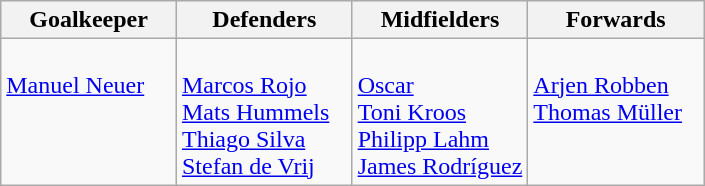<table class="wikitable">
<tr>
<th style="width:25%">Goalkeeper</th>
<th style="width:25%">Defenders</th>
<th style="width:25%">Midfielders</th>
<th style="width:25%">Forwards</th>
</tr>
<tr>
<td valign=top><br> <a href='#'>Manuel Neuer</a></td>
<td valign=top><br> <a href='#'>Marcos Rojo</a><br> <a href='#'>Mats Hummels</a><br> <a href='#'>Thiago Silva</a><br> <a href='#'>Stefan de Vrij</a></td>
<td valign=top><br> <a href='#'>Oscar</a><br> <a href='#'>Toni Kroos</a><br> <a href='#'>Philipp Lahm</a><br> <a href='#'>James Rodríguez</a></td>
<td valign=top><br> <a href='#'>Arjen Robben</a><br> <a href='#'>Thomas Müller</a></td>
</tr>
</table>
